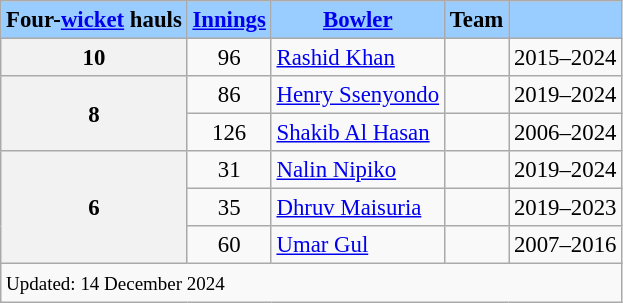<table class="wikitable sortable defaultleft" style="font-size: 95%">
<tr>
<th scope="col" style="background-color:#9cf;">Four-<a href='#'>wicket</a> hauls</th>
<th scope="col" style="background-color:#9cf;"><a href='#'>Innings</a></th>
<th scope="col" style="background-color:#9cf;"><a href='#'>Bowler</a></th>
<th scope="col" style="background-color:#9cf;">Team</th>
<th scope="col" style="background-color:#9cf;"></th>
</tr>
<tr>
<th scope="row">10</th>
<td style="text-align:center;">96</td>
<td><a href='#'>Rashid Khan</a></td>
<td></td>
<td>2015–2024</td>
</tr>
<tr>
<th scope="row" rowspan=2>8</th>
<td style="text-align:center;">86</td>
<td><a href='#'>Henry Ssenyondo</a></td>
<td></td>
<td>2019–2024</td>
</tr>
<tr>
<td style="text-align:center;">126</td>
<td><a href='#'>Shakib Al Hasan</a></td>
<td></td>
<td>2006–2024</td>
</tr>
<tr>
<th scope="row" rowspan=3>6</th>
<td style="text-align:center;">31</td>
<td><a href='#'>Nalin Nipiko</a></td>
<td></td>
<td>2019–2024</td>
</tr>
<tr>
<td style="text-align:center;">35</td>
<td><a href='#'>Dhruv Maisuria</a></td>
<td></td>
<td>2019–2023</td>
</tr>
<tr>
<td style="text-align:center;">60</td>
<td><a href='#'>Umar Gul</a></td>
<td></td>
<td>2007–2016</td>
</tr>
<tr class="sortbottom">
<td scope="row" colspan=5><small>Updated: 14 December 2024</small></td>
</tr>
</table>
